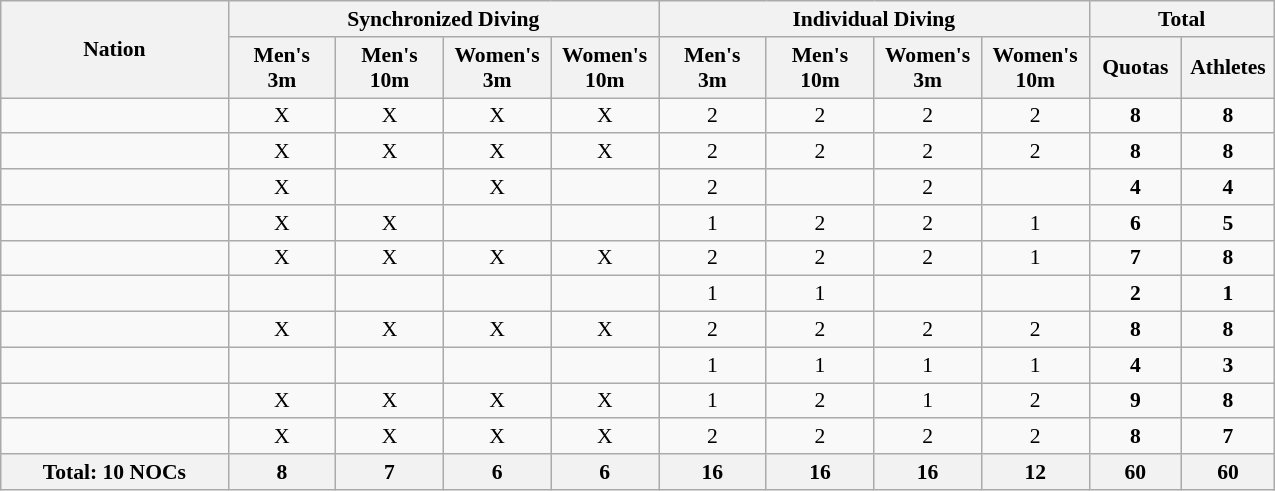<table class="wikitable" width=850 style="text-align:center; font-size:90%">
<tr>
<th rowspan="2" align="left">Nation</th>
<th colspan="4">Synchronized Diving</th>
<th colspan="4">Individual Diving</th>
<th colspan=2>Total</th>
</tr>
<tr>
<th width=65>Men's<br> 3m</th>
<th width=65>Men's<br> 10m</th>
<th width=65>Women's<br> 3m</th>
<th width=65>Women's<br> 10m</th>
<th width=65>Men's<br> 3m</th>
<th width=65>Men's<br> 10m</th>
<th width=65>Women's<br> 3m</th>
<th width=65>Women's<br> 10m</th>
<th width=55>Quotas</th>
<th width=55>Athletes</th>
</tr>
<tr>
<td align=left></td>
<td>X</td>
<td>X</td>
<td>X</td>
<td>X</td>
<td>2</td>
<td>2</td>
<td>2</td>
<td>2</td>
<td><strong>8</strong></td>
<td><strong>8</strong></td>
</tr>
<tr>
<td align=left></td>
<td>X</td>
<td>X</td>
<td>X</td>
<td>X</td>
<td>2</td>
<td>2</td>
<td>2</td>
<td>2</td>
<td><strong>8</strong></td>
<td><strong>8</strong></td>
</tr>
<tr>
<td align=left></td>
<td>X</td>
<td></td>
<td>X</td>
<td></td>
<td>2</td>
<td></td>
<td>2</td>
<td></td>
<td><strong>4</strong></td>
<td><strong>4</strong></td>
</tr>
<tr>
<td align=left></td>
<td>X</td>
<td>X</td>
<td></td>
<td></td>
<td>1</td>
<td>2</td>
<td>2</td>
<td>1</td>
<td><strong>6</strong></td>
<td><strong>5</strong></td>
</tr>
<tr>
<td align=left></td>
<td>X</td>
<td>X</td>
<td>X</td>
<td>X</td>
<td>2</td>
<td>2</td>
<td>2</td>
<td>1</td>
<td><strong>7</strong></td>
<td><strong>8</strong></td>
</tr>
<tr>
<td align=left></td>
<td></td>
<td></td>
<td></td>
<td></td>
<td>1</td>
<td>1</td>
<td></td>
<td></td>
<td><strong>2</strong></td>
<td><strong>1</strong></td>
</tr>
<tr>
<td align=left></td>
<td>X</td>
<td>X</td>
<td>X</td>
<td>X</td>
<td>2</td>
<td>2</td>
<td>2</td>
<td>2</td>
<td><strong>8</strong></td>
<td><strong>8</strong></td>
</tr>
<tr>
<td align=left></td>
<td></td>
<td></td>
<td></td>
<td></td>
<td>1</td>
<td>1</td>
<td>1</td>
<td>1</td>
<td><strong>4</strong></td>
<td><strong>3</strong></td>
</tr>
<tr>
<td align=left></td>
<td>X</td>
<td>X</td>
<td>X</td>
<td>X</td>
<td>1</td>
<td>2</td>
<td>1</td>
<td>2</td>
<td><strong>9</strong></td>
<td><strong>8</strong></td>
</tr>
<tr>
<td align=left></td>
<td>X</td>
<td>X</td>
<td>X</td>
<td>X</td>
<td>2</td>
<td>2</td>
<td>2</td>
<td>2</td>
<td><strong>8</strong></td>
<td><strong>7</strong></td>
</tr>
<tr>
<th>Total: 10 NOCs</th>
<th>8</th>
<th>7</th>
<th>6</th>
<th>6</th>
<th>16</th>
<th>16</th>
<th>16</th>
<th>12</th>
<th>60</th>
<th>60</th>
</tr>
</table>
